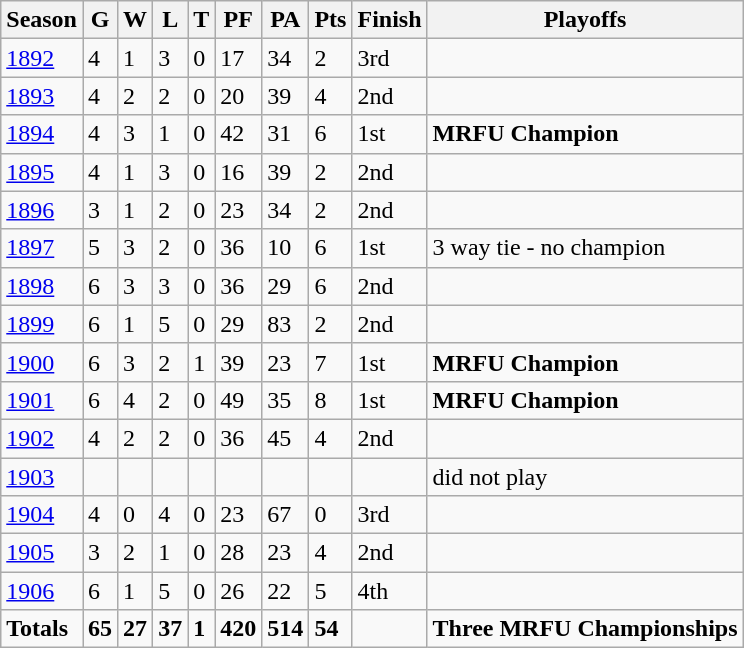<table class="wikitable">
<tr>
<th>Season</th>
<th>G</th>
<th>W</th>
<th>L</th>
<th>T</th>
<th>PF</th>
<th>PA</th>
<th>Pts</th>
<th>Finish</th>
<th>Playoffs</th>
</tr>
<tr>
<td><a href='#'>1892</a></td>
<td>4</td>
<td>1</td>
<td>3</td>
<td>0</td>
<td>17</td>
<td>34</td>
<td>2</td>
<td>3rd</td>
<td></td>
</tr>
<tr>
<td><a href='#'>1893</a></td>
<td>4</td>
<td>2</td>
<td>2</td>
<td>0</td>
<td>20</td>
<td>39</td>
<td>4</td>
<td>2nd</td>
<td></td>
</tr>
<tr>
<td><a href='#'>1894</a></td>
<td>4</td>
<td>3</td>
<td>1</td>
<td>0</td>
<td>42</td>
<td>31</td>
<td>6</td>
<td>1st</td>
<td><strong>MRFU Champion</strong></td>
</tr>
<tr>
<td><a href='#'>1895</a></td>
<td>4</td>
<td>1</td>
<td>3</td>
<td>0</td>
<td>16</td>
<td>39</td>
<td>2</td>
<td>2nd</td>
<td></td>
</tr>
<tr>
<td><a href='#'>1896</a></td>
<td>3</td>
<td>1</td>
<td>2</td>
<td>0</td>
<td>23</td>
<td>34</td>
<td>2</td>
<td>2nd</td>
<td></td>
</tr>
<tr>
<td><a href='#'>1897</a></td>
<td>5</td>
<td>3</td>
<td>2</td>
<td>0</td>
<td>36</td>
<td>10</td>
<td>6</td>
<td>1st</td>
<td>3 way tie - no champion</td>
</tr>
<tr>
<td><a href='#'>1898</a></td>
<td>6</td>
<td>3</td>
<td>3</td>
<td>0</td>
<td>36</td>
<td>29</td>
<td>6</td>
<td>2nd</td>
<td></td>
</tr>
<tr>
<td><a href='#'>1899</a></td>
<td>6</td>
<td>1</td>
<td>5</td>
<td>0</td>
<td>29</td>
<td>83</td>
<td>2</td>
<td>2nd</td>
<td></td>
</tr>
<tr>
<td><a href='#'>1900</a></td>
<td>6</td>
<td>3</td>
<td>2</td>
<td>1</td>
<td>39</td>
<td>23</td>
<td>7</td>
<td>1st</td>
<td><strong>MRFU Champion</strong></td>
</tr>
<tr>
<td><a href='#'>1901</a></td>
<td>6</td>
<td>4</td>
<td>2</td>
<td>0</td>
<td>49</td>
<td>35</td>
<td>8</td>
<td>1st</td>
<td><strong>MRFU Champion</strong></td>
</tr>
<tr>
<td><a href='#'>1902</a></td>
<td>4</td>
<td>2</td>
<td>2</td>
<td>0</td>
<td>36</td>
<td>45</td>
<td>4</td>
<td>2nd</td>
<td></td>
</tr>
<tr>
<td><a href='#'>1903</a></td>
<td></td>
<td></td>
<td></td>
<td></td>
<td></td>
<td></td>
<td></td>
<td></td>
<td>did not play</td>
</tr>
<tr>
<td><a href='#'>1904</a></td>
<td>4</td>
<td>0</td>
<td>4</td>
<td>0</td>
<td>23</td>
<td>67</td>
<td>0</td>
<td>3rd</td>
<td></td>
</tr>
<tr>
<td><a href='#'>1905</a></td>
<td>3</td>
<td>2</td>
<td>1</td>
<td>0</td>
<td>28</td>
<td>23</td>
<td>4</td>
<td>2nd</td>
<td></td>
</tr>
<tr>
<td><a href='#'>1906</a></td>
<td>6</td>
<td>1</td>
<td>5</td>
<td>0</td>
<td>26</td>
<td>22</td>
<td>5</td>
<td>4th</td>
<td></td>
</tr>
<tr>
<td><strong>Totals</strong></td>
<td><strong>65</strong></td>
<td><strong>27</strong></td>
<td><strong>37</strong></td>
<td><strong>1</strong></td>
<td><strong>420</strong></td>
<td><strong>514</strong></td>
<td><strong>54</strong></td>
<td></td>
<td><strong>Three MRFU Championships</strong></td>
</tr>
</table>
